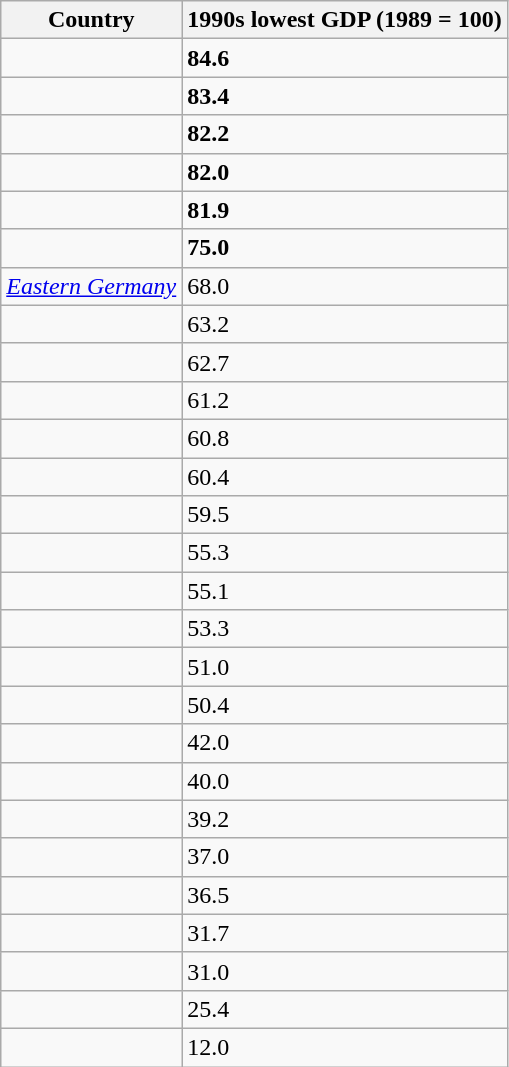<table class="wikitable">
<tr>
<th>Country</th>
<th>1990s lowest GDP (1989 = 100)</th>
</tr>
<tr>
<td><strong></strong></td>
<td><strong>84.6</strong></td>
</tr>
<tr>
<td><strong></strong></td>
<td><strong>83.4</strong></td>
</tr>
<tr>
<td><strong></strong></td>
<td><strong>82.2</strong></td>
</tr>
<tr>
<td><strong></strong></td>
<td><strong>82.0</strong></td>
</tr>
<tr>
<td><strong></strong></td>
<td><strong>81.9</strong></td>
</tr>
<tr>
<td><strong></strong><br><strong></strong></td>
<td><strong>75.0</strong></td>
</tr>
<tr>
<td> <em><a href='#'>Eastern Germany</a></em></td>
<td>68.0</td>
</tr>
<tr>
<td></td>
<td>63.2</td>
</tr>
<tr>
<td></td>
<td>62.7</td>
</tr>
<tr>
<td></td>
<td>61.2</td>
</tr>
<tr>
<td></td>
<td>60.8</td>
</tr>
<tr>
<td></td>
<td>60.4</td>
</tr>
<tr>
<td></td>
<td>59.5</td>
</tr>
<tr>
<td></td>
<td>55.3</td>
</tr>
<tr>
<td></td>
<td>55.1</td>
</tr>
<tr>
<td></td>
<td>53.3</td>
</tr>
<tr>
<td></td>
<td>51.0</td>
</tr>
<tr>
<td></td>
<td>50.4</td>
</tr>
<tr>
<td></td>
<td>42.0</td>
</tr>
<tr>
<td></td>
<td>40.0</td>
</tr>
<tr>
<td></td>
<td>39.2</td>
</tr>
<tr>
<td></td>
<td>37.0</td>
</tr>
<tr>
<td></td>
<td>36.5</td>
</tr>
<tr>
<td></td>
<td>31.7</td>
</tr>
<tr>
<td></td>
<td>31.0</td>
</tr>
<tr>
<td></td>
<td>25.4</td>
</tr>
<tr>
<td></td>
<td>12.0</td>
</tr>
</table>
